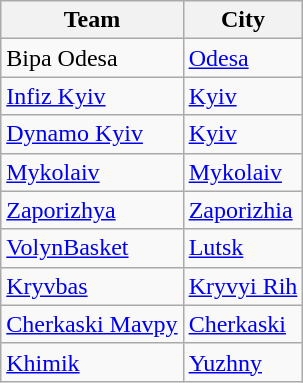<table class="wikitable sortable">
<tr>
<th>Team</th>
<th>City</th>
</tr>
<tr>
<td>Bipa Odesa</td>
<td><a href='#'>Odesa</a></td>
</tr>
<tr>
<td><a href='#'>Infiz Kyiv</a></td>
<td><a href='#'>Kyiv</a></td>
</tr>
<tr>
<td><a href='#'>Dynamo Kyiv</a></td>
<td><a href='#'>Kyiv</a></td>
</tr>
<tr>
<td><a href='#'>Mykolaiv</a></td>
<td><a href='#'>Mykolaiv</a></td>
</tr>
<tr>
<td><a href='#'>Zaporizhya</a></td>
<td><a href='#'>Zaporizhia</a></td>
</tr>
<tr>
<td><a href='#'>VolynBasket</a></td>
<td><a href='#'>Lutsk</a></td>
</tr>
<tr>
<td><a href='#'>Kryvbas</a></td>
<td><a href='#'>Kryvyi Rih</a></td>
</tr>
<tr>
<td><a href='#'>Cherkaski Mavpy</a></td>
<td><a href='#'>Cherkaski</a></td>
</tr>
<tr>
<td><a href='#'>Khimik</a></td>
<td><a href='#'>Yuzhny</a></td>
</tr>
</table>
